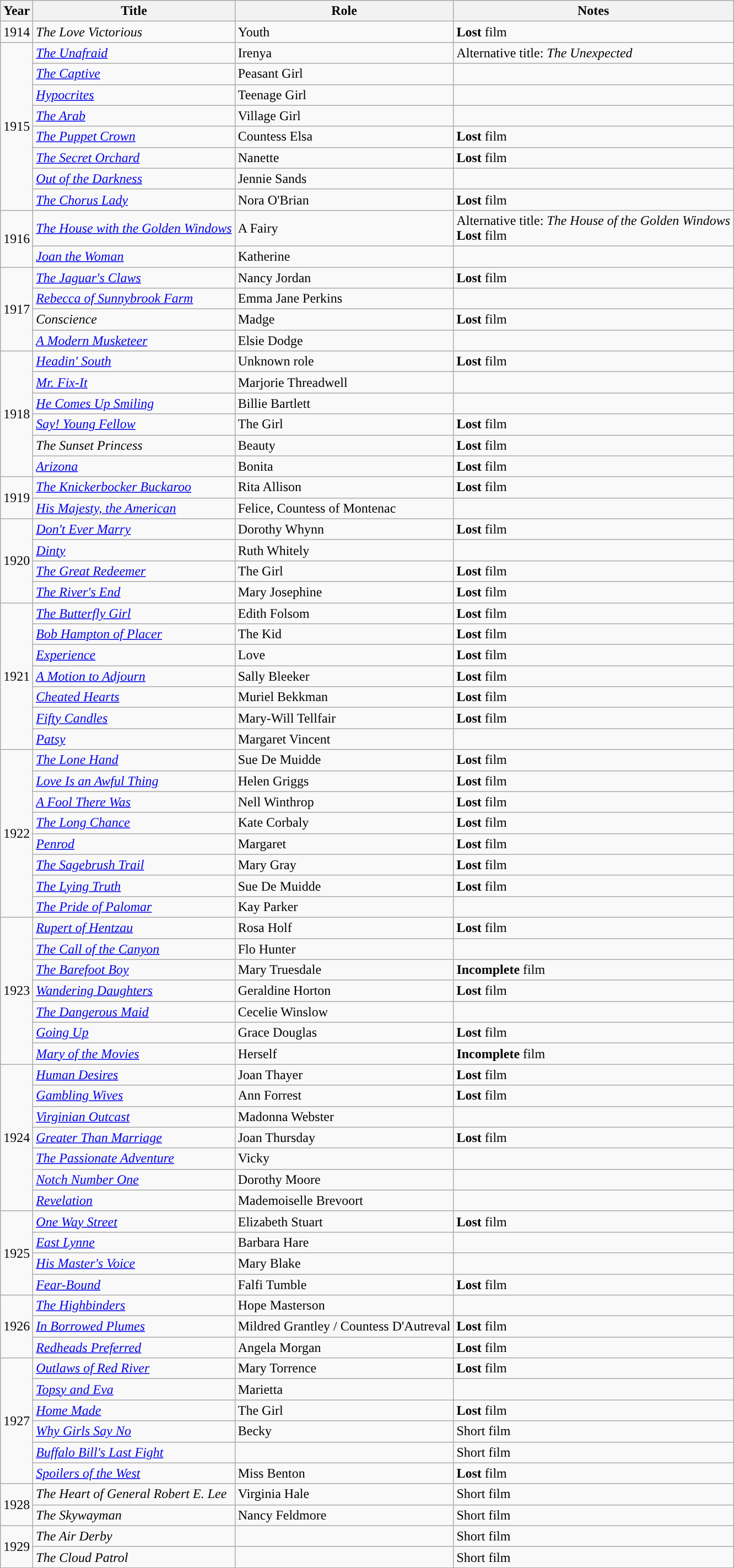<table class="wikitable">
<tr>
<th>Year</th>
<th>Title</th>
<th>Role</th>
<th>Notes</th>
</tr>
<tr>
<td>1914</td>
<td><em>The Love Victorious</em></td>
<td>Youth</td>
<td><strong>Lost</strong> film</td>
</tr>
<tr>
<td rowspan=8>1915</td>
<td><em><a href='#'>The Unafraid</a></em></td>
<td>Irenya</td>
<td>Alternative title: <em>The Unexpected</em></td>
</tr>
<tr>
<td><em><a href='#'>The Captive</a></em></td>
<td>Peasant Girl</td>
<td></td>
</tr>
<tr>
<td><em><a href='#'>Hypocrites</a></em></td>
<td>Teenage Girl</td>
<td></td>
</tr>
<tr>
<td><em><a href='#'>The Arab</a></em></td>
<td>Village Girl</td>
<td></td>
</tr>
<tr>
<td><em><a href='#'>The Puppet Crown</a></em></td>
<td>Countess Elsa</td>
<td><strong>Lost</strong> film</td>
</tr>
<tr>
<td><em><a href='#'>The Secret Orchard</a></em></td>
<td>Nanette</td>
<td><strong>Lost</strong> film</td>
</tr>
<tr>
<td><em><a href='#'>Out of the Darkness</a></em></td>
<td>Jennie Sands</td>
<td></td>
</tr>
<tr>
<td><em><a href='#'>The Chorus Lady</a></em></td>
<td>Nora O'Brian</td>
<td><strong>Lost</strong> film</td>
</tr>
<tr>
<td rowspan=2>1916</td>
<td><em><a href='#'>The House with the Golden Windows</a></em></td>
<td>A Fairy</td>
<td>Alternative title: <em>The House of the Golden Windows</em> <br> <strong>Lost</strong> film</td>
</tr>
<tr>
<td><em><a href='#'>Joan the Woman</a></em></td>
<td>Katherine</td>
<td></td>
</tr>
<tr>
<td rowspan=4>1917</td>
<td><em><a href='#'>The Jaguar's Claws</a></em></td>
<td>Nancy Jordan</td>
<td><strong>Lost</strong> film</td>
</tr>
<tr>
<td><em><a href='#'>Rebecca of Sunnybrook Farm</a></em></td>
<td>Emma Jane Perkins</td>
<td></td>
</tr>
<tr>
<td><em>Conscience</em></td>
<td>Madge</td>
<td><strong>Lost</strong> film</td>
</tr>
<tr>
<td><em><a href='#'>A Modern Musketeer</a></em></td>
<td>Elsie Dodge</td>
<td></td>
</tr>
<tr>
<td rowspan=6>1918</td>
<td><em><a href='#'>Headin' South</a></em></td>
<td>Unknown role</td>
<td><strong>Lost</strong> film</td>
</tr>
<tr>
<td><em><a href='#'>Mr. Fix-It</a></em></td>
<td>Marjorie Threadwell</td>
<td></td>
</tr>
<tr>
<td><em><a href='#'>He Comes Up Smiling</a></em></td>
<td>Billie Bartlett</td>
<td></td>
</tr>
<tr>
<td><em><a href='#'>Say! Young Fellow</a></em></td>
<td>The Girl</td>
<td><strong>Lost</strong> film</td>
</tr>
<tr>
<td><em>The Sunset Princess</em></td>
<td>Beauty</td>
<td><strong>Lost</strong> film</td>
</tr>
<tr>
<td><em><a href='#'>Arizona</a></em></td>
<td>Bonita</td>
<td><strong>Lost</strong> film</td>
</tr>
<tr>
<td rowspan=2>1919</td>
<td><em><a href='#'>The Knickerbocker Buckaroo</a></em></td>
<td>Rita Allison</td>
<td><strong>Lost</strong> film</td>
</tr>
<tr>
<td><em><a href='#'>His Majesty, the American</a></em></td>
<td>Felice, Countess of Montenac</td>
<td></td>
</tr>
<tr>
<td rowspan=4>1920</td>
<td><em><a href='#'>Don't Ever Marry</a></em></td>
<td>Dorothy Whynn</td>
<td><strong>Lost</strong> film</td>
</tr>
<tr>
<td><em><a href='#'>Dinty</a></em></td>
<td>Ruth Whitely</td>
<td></td>
</tr>
<tr>
<td><em><a href='#'>The Great Redeemer</a></em></td>
<td>The Girl</td>
<td><strong>Lost</strong> film</td>
</tr>
<tr>
<td><em><a href='#'>The River's End</a></em></td>
<td>Mary Josephine</td>
<td><strong>Lost</strong> film</td>
</tr>
<tr>
<td rowspan=7>1921</td>
<td><em><a href='#'>The Butterfly Girl</a></em></td>
<td>Edith Folsom</td>
<td><strong>Lost</strong> film</td>
</tr>
<tr>
<td><em><a href='#'>Bob Hampton of Placer</a></em></td>
<td>The Kid</td>
<td><strong>Lost</strong> film</td>
</tr>
<tr>
<td><em><a href='#'>Experience</a></em></td>
<td>Love</td>
<td><strong>Lost</strong> film</td>
</tr>
<tr>
<td><em><a href='#'>A Motion to Adjourn</a></em></td>
<td>Sally Bleeker</td>
<td><strong>Lost</strong> film</td>
</tr>
<tr>
<td><em><a href='#'>Cheated Hearts</a></em></td>
<td>Muriel Bekkman</td>
<td><strong>Lost</strong> film</td>
</tr>
<tr>
<td><em><a href='#'>Fifty Candles</a></em></td>
<td>Mary-Will Tellfair</td>
<td><strong>Lost</strong> film</td>
</tr>
<tr>
<td><em><a href='#'>Patsy</a></em></td>
<td>Margaret Vincent</td>
<td></td>
</tr>
<tr>
<td rowspan=8>1922</td>
<td><em><a href='#'>The Lone Hand</a></em></td>
<td>Sue De Muidde</td>
<td><strong>Lost</strong> film</td>
</tr>
<tr>
<td><em><a href='#'>Love Is an Awful Thing</a></em></td>
<td>Helen Griggs</td>
<td><strong>Lost</strong> film</td>
</tr>
<tr>
<td><em><a href='#'>A Fool There Was</a></em></td>
<td>Nell Winthrop</td>
<td><strong>Lost</strong> film</td>
</tr>
<tr>
<td><em><a href='#'>The Long Chance</a></em></td>
<td>Kate Corbaly</td>
<td><strong>Lost</strong> film</td>
</tr>
<tr>
<td><em><a href='#'>Penrod</a></em></td>
<td>Margaret</td>
<td><strong>Lost</strong> film</td>
</tr>
<tr>
<td><em><a href='#'>The Sagebrush Trail</a></em></td>
<td>Mary Gray</td>
<td><strong>Lost</strong> film</td>
</tr>
<tr>
<td><em><a href='#'>The Lying Truth</a></em></td>
<td>Sue De Muidde</td>
<td><strong>Lost</strong> film</td>
</tr>
<tr>
<td><em><a href='#'>The Pride of Palomar</a></em></td>
<td>Kay Parker</td>
<td></td>
</tr>
<tr>
<td rowspan=7>1923</td>
<td><em><a href='#'>Rupert of Hentzau</a></em></td>
<td>Rosa Holf</td>
<td><strong>Lost</strong> film</td>
</tr>
<tr>
<td><em><a href='#'>The Call of the Canyon</a></em></td>
<td>Flo Hunter</td>
<td></td>
</tr>
<tr>
<td><em><a href='#'>The Barefoot Boy</a></em></td>
<td>Mary Truesdale</td>
<td><strong>Incomplete</strong> film</td>
</tr>
<tr>
<td><em><a href='#'>Wandering Daughters</a></em></td>
<td>Geraldine Horton</td>
<td><strong>Lost</strong> film</td>
</tr>
<tr>
<td><em><a href='#'>The Dangerous Maid</a></em></td>
<td>Cecelie Winslow</td>
<td></td>
</tr>
<tr>
<td><em><a href='#'>Going Up</a></em></td>
<td>Grace Douglas</td>
<td><strong>Lost</strong> film</td>
</tr>
<tr>
<td><em><a href='#'>Mary of the Movies</a></em></td>
<td>Herself</td>
<td><strong>Incomplete</strong> film</td>
</tr>
<tr>
<td rowspan=7>1924</td>
<td><em><a href='#'>Human Desires</a></em></td>
<td>Joan Thayer</td>
<td><strong>Lost</strong> film</td>
</tr>
<tr>
<td><em><a href='#'>Gambling Wives</a></em></td>
<td>Ann Forrest</td>
<td><strong>Lost</strong> film</td>
</tr>
<tr>
<td><em><a href='#'>Virginian Outcast</a></em></td>
<td>Madonna Webster</td>
<td></td>
</tr>
<tr>
<td><em><a href='#'>Greater Than Marriage</a></em></td>
<td>Joan Thursday</td>
<td><strong>Lost</strong> film</td>
</tr>
<tr>
<td><em><a href='#'>The Passionate Adventure</a></em></td>
<td>Vicky</td>
<td></td>
</tr>
<tr>
<td><em><a href='#'>Notch Number One</a></em></td>
<td>Dorothy Moore</td>
<td></td>
</tr>
<tr>
<td><em><a href='#'>Revelation</a></em></td>
<td>Mademoiselle Brevoort</td>
<td></td>
</tr>
<tr>
<td rowspan=4>1925</td>
<td><em><a href='#'>One Way Street</a></em></td>
<td>Elizabeth Stuart</td>
<td><strong>Lost</strong> film</td>
</tr>
<tr>
<td><em><a href='#'>East Lynne</a></em></td>
<td>Barbara Hare</td>
<td></td>
</tr>
<tr>
<td><em><a href='#'>His Master's Voice</a></em></td>
<td>Mary Blake</td>
<td></td>
</tr>
<tr>
<td><em><a href='#'>Fear-Bound</a></em></td>
<td>Falfi Tumble</td>
<td><strong>Lost</strong> film</td>
</tr>
<tr>
<td rowspan=3>1926</td>
<td><em><a href='#'>The Highbinders</a></em></td>
<td>Hope Masterson</td>
<td></td>
</tr>
<tr>
<td><em><a href='#'>In Borrowed Plumes</a></em></td>
<td>Mildred Grantley / Countess D'Autreval</td>
<td><strong>Lost</strong> film</td>
</tr>
<tr>
<td><em><a href='#'>Redheads Preferred</a></em></td>
<td>Angela Morgan</td>
<td><strong>Lost</strong> film</td>
</tr>
<tr>
<td rowspan=6>1927</td>
<td><em><a href='#'>Outlaws of Red River</a></em></td>
<td>Mary Torrence</td>
<td><strong>Lost</strong> film</td>
</tr>
<tr>
<td><em><a href='#'>Topsy and Eva</a></em></td>
<td>Marietta</td>
<td></td>
</tr>
<tr>
<td><em><a href='#'>Home Made</a></em></td>
<td>The Girl</td>
<td><strong>Lost</strong> film</td>
</tr>
<tr>
<td><em><a href='#'>Why Girls Say No</a></em></td>
<td>Becky</td>
<td>Short film</td>
</tr>
<tr>
<td><em><a href='#'>Buffalo Bill's Last Fight</a></em></td>
<td></td>
<td>Short film</td>
</tr>
<tr>
<td><em><a href='#'>Spoilers of the West</a></em></td>
<td>Miss Benton</td>
<td><strong>Lost</strong> film</td>
</tr>
<tr>
<td rowspan=2>1928</td>
<td><em>The Heart of General Robert E. Lee</em></td>
<td>Virginia Hale</td>
<td>Short film</td>
</tr>
<tr>
<td><em>The Skywayman</em></td>
<td>Nancy Feldmore</td>
<td>Short film</td>
</tr>
<tr>
<td rowspan=2>1929</td>
<td><em>The Air Derby</em></td>
<td></td>
<td>Short film</td>
</tr>
<tr>
<td><em>The Cloud Patrol</em></td>
<td></td>
<td>Short film</td>
</tr>
<tr>
</tr>
</table>
